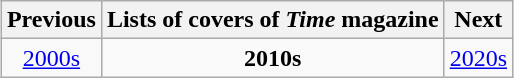<table class="wikitable" style="margin: 0 auto;">
<tr>
<th>Previous</th>
<th>Lists of covers of <em>Time</em> magazine</th>
<th>Next</th>
</tr>
<tr>
<td style="text-align:center;"><a href='#'>2000s</a></td>
<td style="text-align:center;"><strong>2010s</strong></td>
<td style="text-align:center;"><a href='#'>2020s</a></td>
</tr>
</table>
